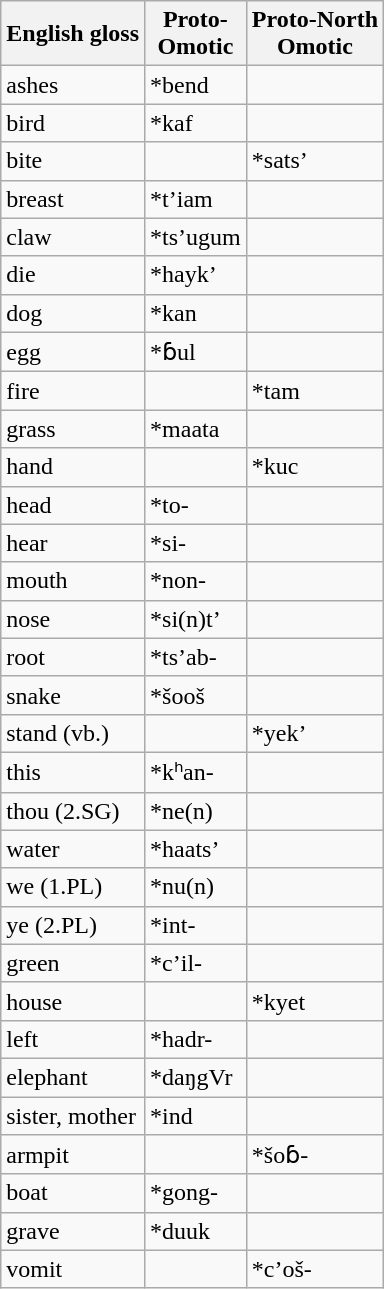<table class="wikitable sortable">
<tr>
<th>English gloss</th>
<th>Proto-<br>Omotic</th>
<th>Proto-North <br>Omotic</th>
</tr>
<tr>
<td>ashes</td>
<td>*bend</td>
<td></td>
</tr>
<tr>
<td>bird</td>
<td>*kaf</td>
<td></td>
</tr>
<tr>
<td>bite</td>
<td></td>
<td>*sats’</td>
</tr>
<tr>
<td>breast</td>
<td>*t’iam</td>
<td></td>
</tr>
<tr>
<td>claw</td>
<td>*ts’ugum</td>
<td></td>
</tr>
<tr>
<td>die</td>
<td>*hayk’</td>
<td></td>
</tr>
<tr>
<td>dog</td>
<td>*kan</td>
<td></td>
</tr>
<tr>
<td>egg</td>
<td>*ɓul</td>
<td></td>
</tr>
<tr>
<td>fire</td>
<td></td>
<td>*tam</td>
</tr>
<tr>
<td>grass</td>
<td>*maata</td>
<td></td>
</tr>
<tr>
<td>hand</td>
<td></td>
<td>*kuc</td>
</tr>
<tr>
<td>head</td>
<td>*to-</td>
<td></td>
</tr>
<tr>
<td>hear</td>
<td>*si-</td>
<td></td>
</tr>
<tr>
<td>mouth</td>
<td>*non-</td>
<td></td>
</tr>
<tr>
<td>nose</td>
<td>*si(n)t’</td>
<td></td>
</tr>
<tr>
<td>root</td>
<td>*ts’ab-</td>
<td></td>
</tr>
<tr>
<td>snake</td>
<td>*šooš</td>
<td></td>
</tr>
<tr>
<td>stand (vb.)</td>
<td></td>
<td>*yek’</td>
</tr>
<tr>
<td>this</td>
<td>*kʰan-</td>
<td></td>
</tr>
<tr>
<td>thou (2.SG)</td>
<td>*ne(n)</td>
<td></td>
</tr>
<tr>
<td>water</td>
<td>*haats’</td>
<td></td>
</tr>
<tr>
<td>we (1.PL)</td>
<td>*nu(n)</td>
<td></td>
</tr>
<tr>
<td>ye (2.PL)</td>
<td>*int-</td>
<td></td>
</tr>
<tr>
<td>green</td>
<td>*c’il-</td>
<td></td>
</tr>
<tr>
<td>house</td>
<td></td>
<td>*kyet</td>
</tr>
<tr>
<td>left</td>
<td>*hadr-</td>
<td></td>
</tr>
<tr>
<td>elephant</td>
<td>*daŋgVr</td>
<td></td>
</tr>
<tr>
<td>sister, mother</td>
<td>*ind</td>
<td></td>
</tr>
<tr>
<td>armpit</td>
<td></td>
<td>*šoɓ-</td>
</tr>
<tr>
<td>boat</td>
<td>*gong-</td>
<td></td>
</tr>
<tr>
<td>grave</td>
<td>*duuk</td>
<td></td>
</tr>
<tr>
<td>vomit</td>
<td></td>
<td>*c’oš-</td>
</tr>
</table>
